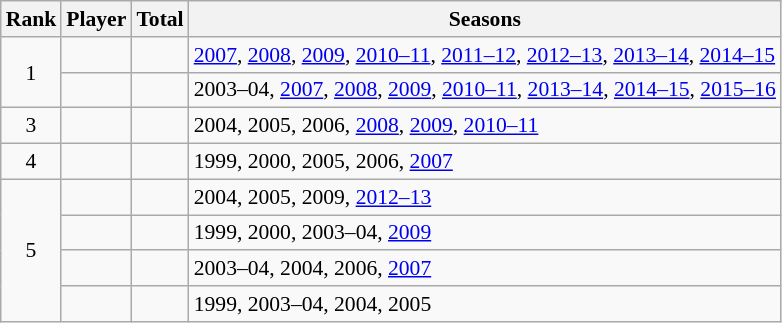<table class="sortable wikitable" style="font-size:90%;">
<tr>
<th class=unsortable>Rank</th>
<th>Player</th>
<th>Total</th>
<th>Seasons</th>
</tr>
<tr>
<td rowspan="2" style="text-align:center;">1</td>
<td> </td>
<td></td>
<td><a href='#'>2007</a>, <a href='#'>2008</a>, <a href='#'>2009</a>, <a href='#'>2010–11</a>, <a href='#'>2011–12</a>, <a href='#'>2012–13</a>, <a href='#'>2013–14</a>, <a href='#'>2014–15</a></td>
</tr>
<tr>
<td> </td>
<td></td>
<td>2003–04, <a href='#'>2007</a>, <a href='#'>2008</a>, <a href='#'>2009</a>, <a href='#'>2010–11</a>, <a href='#'>2013–14</a>, <a href='#'>2014–15</a>, <a href='#'>2015–16</a></td>
</tr>
<tr>
<td rowspan="1" style="text-align:center;">3</td>
<td> </td>
<td></td>
<td>2004, 2005, 2006, <a href='#'>2008</a>, <a href='#'>2009</a>, <a href='#'>2010–11</a></td>
</tr>
<tr>
<td rowspan="1" style="text-align:center;">4</td>
<td> </td>
<td></td>
<td>1999, 2000, 2005, 2006, <a href='#'>2007</a></td>
</tr>
<tr>
<td rowspan="4" style="text-align:center;">5</td>
<td> </td>
<td></td>
<td>2004, 2005, 2009, <a href='#'>2012–13</a></td>
</tr>
<tr>
<td> </td>
<td></td>
<td>1999, 2000, 2003–04, <a href='#'>2009</a></td>
</tr>
<tr>
<td> </td>
<td></td>
<td>2003–04, 2004, 2006, <a href='#'>2007</a></td>
</tr>
<tr>
<td> </td>
<td></td>
<td>1999, 2003–04, 2004, 2005</td>
</tr>
</table>
